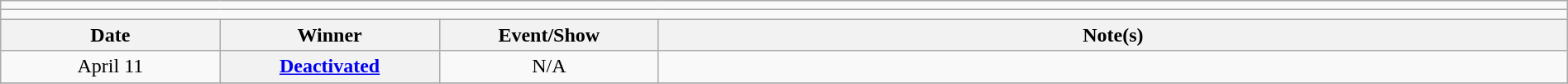<table class="wikitable" style="text-align:center; width:100%;">
<tr>
<td colspan="5"></td>
</tr>
<tr>
<td colspan="5"><strong></strong></td>
</tr>
<tr>
<th width=14%>Date</th>
<th width=14%>Winner</th>
<th width=14%>Event/Show</th>
<th width=58%>Note(s)</th>
</tr>
<tr>
<td>April 11</td>
<th><a href='#'>Deactivated</a></th>
<td>N/A</td>
<td></td>
</tr>
<tr>
</tr>
</table>
